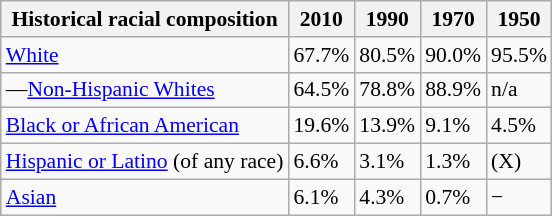<table class="wikitable sortable collapsible" style="font-size: 90%;">
<tr>
<th>Historical racial composition</th>
<th>2010</th>
<th>1990</th>
<th>1970</th>
<th>1950</th>
</tr>
<tr>
<td><a href='#'>White</a></td>
<td>67.7%</td>
<td>80.5%</td>
<td>90.0%</td>
<td>95.5%</td>
</tr>
<tr>
<td>—<a href='#'>Non-Hispanic Whites</a></td>
<td>64.5%</td>
<td>78.8%</td>
<td>88.9%</td>
<td>n/a</td>
</tr>
<tr>
<td><a href='#'>Black or African American</a></td>
<td>19.6%</td>
<td>13.9%</td>
<td>9.1%</td>
<td>4.5%</td>
</tr>
<tr>
<td><a href='#'>Hispanic or Latino</a> (of any race)</td>
<td>6.6%</td>
<td>3.1%</td>
<td>1.3%</td>
<td>(X)</td>
</tr>
<tr>
<td><a href='#'>Asian</a></td>
<td>6.1%</td>
<td>4.3%</td>
<td>0.7%</td>
<td>−</td>
</tr>
</table>
